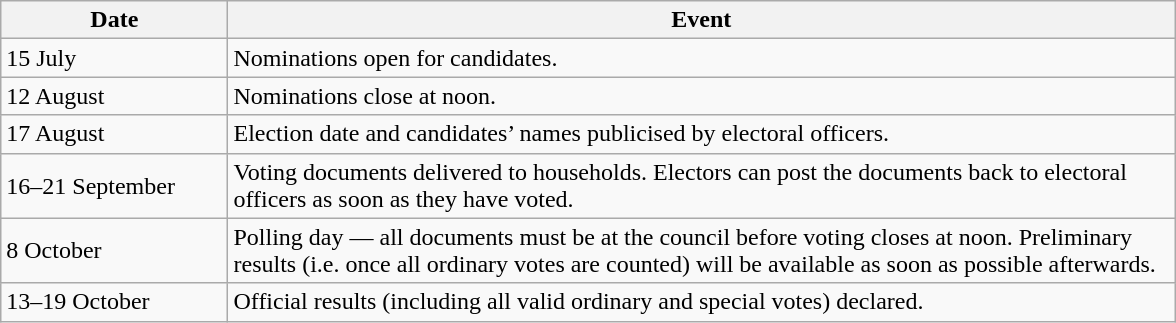<table class="wikitable" style="width:62%;">
<tr>
<th style="width:12%;">Date</th>
<th style="width:50%;">Event</th>
</tr>
<tr>
<td>15 July</td>
<td>Nominations open for candidates.</td>
</tr>
<tr>
<td>12 August</td>
<td>Nominations close at noon.</td>
</tr>
<tr>
<td>17 August</td>
<td>Election date and candidates’ names publicised by electoral officers.</td>
</tr>
<tr>
<td>16–21 September</td>
<td>Voting documents delivered to households. Electors can post the documents back to electoral officers as soon as they have voted.</td>
</tr>
<tr>
<td>8 October</td>
<td>Polling day — all documents must be at the council before voting closes at noon. Preliminary results (i.e. once all ordinary votes are counted) will be available as soon as possible afterwards.</td>
</tr>
<tr>
<td>13–19 October</td>
<td>Official results (including all valid ordinary and special votes) declared.</td>
</tr>
</table>
